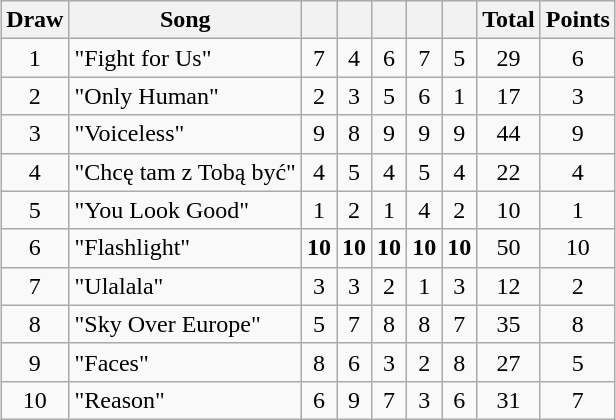<table class="wikitable collapsible" style="margin: 1em auto 1em auto; text-align:center;">
<tr>
<th>Draw</th>
<th>Song</th>
<th><small></small></th>
<th><small></small></th>
<th><small></small></th>
<th><small></small></th>
<th><small></small></th>
<th>Total</th>
<th>Points</th>
</tr>
<tr>
<td>1</td>
<td align="left">"Fight for Us"</td>
<td>7</td>
<td>4</td>
<td>6</td>
<td>7</td>
<td>5</td>
<td>29</td>
<td>6</td>
</tr>
<tr>
<td>2</td>
<td align="left">"Only Human"</td>
<td>2</td>
<td>3</td>
<td>5</td>
<td>6</td>
<td>1</td>
<td>17</td>
<td>3</td>
</tr>
<tr>
<td>3</td>
<td align="left">"Voiceless"</td>
<td>9</td>
<td>8</td>
<td>9</td>
<td>9</td>
<td>9</td>
<td>44</td>
<td>9</td>
</tr>
<tr>
<td>4</td>
<td align="left">"Chcę tam z Tobą być"</td>
<td>4</td>
<td>5</td>
<td>4</td>
<td>5</td>
<td>4</td>
<td>22</td>
<td>4</td>
</tr>
<tr>
<td>5</td>
<td align="left">"You Look Good"</td>
<td>1</td>
<td>2</td>
<td>1</td>
<td>4</td>
<td>2</td>
<td>10</td>
<td>1</td>
</tr>
<tr>
<td>6</td>
<td align="left">"Flashlight"</td>
<td><strong>10</strong></td>
<td><strong>10</strong></td>
<td><strong>10</strong></td>
<td><strong>10</strong></td>
<td><strong>10</strong></td>
<td>50</td>
<td>10</td>
</tr>
<tr>
<td>7</td>
<td align="left">"Ulalala"</td>
<td>3</td>
<td>3</td>
<td>2</td>
<td>1</td>
<td>3</td>
<td>12</td>
<td>2</td>
</tr>
<tr>
<td>8</td>
<td align="left">"Sky Over Europe"</td>
<td>5</td>
<td>7</td>
<td>8</td>
<td>8</td>
<td>7</td>
<td>35</td>
<td>8</td>
</tr>
<tr>
<td>9</td>
<td align="left">"Faces"</td>
<td>8</td>
<td>6</td>
<td>3</td>
<td>2</td>
<td>8</td>
<td>27</td>
<td>5</td>
</tr>
<tr>
<td>10</td>
<td align="left">"Reason"</td>
<td>6</td>
<td>9</td>
<td>7</td>
<td>3</td>
<td>6</td>
<td>31</td>
<td>7</td>
</tr>
</table>
